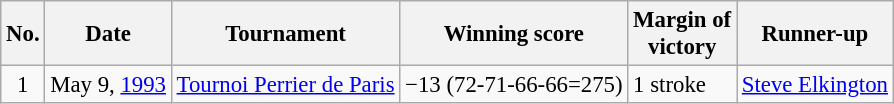<table class="wikitable" style="font-size:95%;">
<tr>
<th>No.</th>
<th>Date</th>
<th>Tournament</th>
<th>Winning score</th>
<th>Margin of<br>victory</th>
<th>Runner-up</th>
</tr>
<tr>
<td align=center>1</td>
<td align=right>May 9, <a href='#'>1993</a></td>
<td><a href='#'>Tournoi Perrier de Paris</a></td>
<td>−13 (72-71-66-66=275)</td>
<td>1 stroke</td>
<td> <a href='#'>Steve Elkington</a></td>
</tr>
</table>
